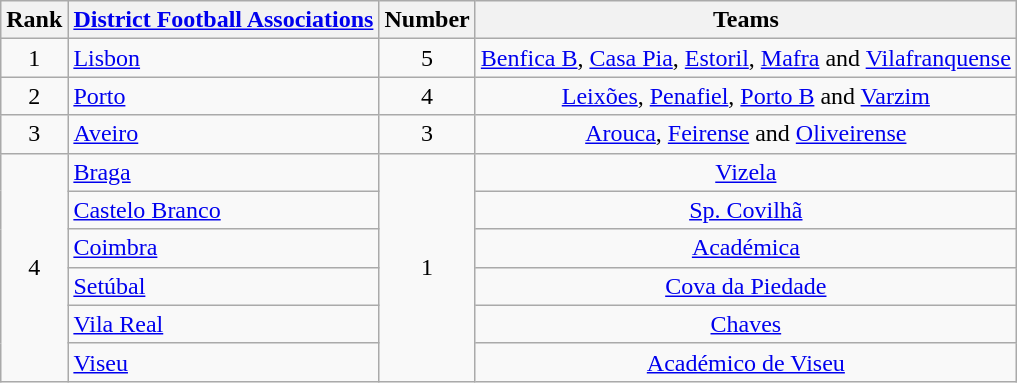<table class="wikitable">
<tr>
<th>Rank</th>
<th><a href='#'>District Football Associations</a></th>
<th>Number</th>
<th>Teams</th>
</tr>
<tr>
<td rowspan=1 align=center>1</td>
<td> <a href='#'>Lisbon</a></td>
<td rowspan=1 align=center>5</td>
<td align=center><a href='#'>Benfica B</a>, <a href='#'>Casa Pia</a>, <a href='#'>Estoril</a>, <a href='#'>Mafra</a> and <a href='#'>Vilafranquense</a></td>
</tr>
<tr>
<td rowspan=1 align=center>2</td>
<td> <a href='#'>Porto</a></td>
<td rowspan=1 align=center>4</td>
<td align=center><a href='#'>Leixões</a>, <a href='#'>Penafiel</a>, <a href='#'>Porto B</a> and <a href='#'>Varzim</a></td>
</tr>
<tr>
<td align=center>3</td>
<td> <a href='#'>Aveiro</a></td>
<td align=center>3</td>
<td align=center><a href='#'>Arouca</a>, <a href='#'>Feirense</a> and <a href='#'>Oliveirense</a></td>
</tr>
<tr>
<td rowspan=6 align=center>4</td>
<td> <a href='#'>Braga</a></td>
<td rowspan=6 align=center>1</td>
<td align=center><a href='#'>Vizela</a></td>
</tr>
<tr>
<td> <a href='#'>Castelo Branco</a></td>
<td align=center><a href='#'>Sp. Covilhã</a></td>
</tr>
<tr>
<td> <a href='#'>Coimbra</a></td>
<td align=center><a href='#'>Académica</a></td>
</tr>
<tr>
<td> <a href='#'>Setúbal</a></td>
<td align=center><a href='#'>Cova da Piedade</a></td>
</tr>
<tr>
<td> <a href='#'>Vila Real</a></td>
<td align=center><a href='#'>Chaves</a></td>
</tr>
<tr>
<td> <a href='#'>Viseu</a></td>
<td align=center><a href='#'>Académico de Viseu</a></td>
</tr>
</table>
